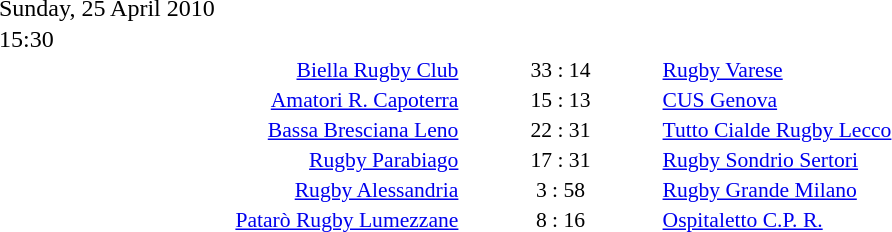<table style="width:70%;" cellspacing="1">
<tr>
<th width=35%></th>
<th width=15%></th>
<th></th>
</tr>
<tr>
<td>Sunday, 25 April 2010</td>
</tr>
<tr>
<td>15:30</td>
</tr>
<tr style=font-size:90%>
<td align=right><a href='#'>Biella Rugby Club</a></td>
<td align=center>33 : 14</td>
<td><a href='#'>Rugby Varese</a></td>
</tr>
<tr style=font-size:90%>
<td align=right><a href='#'>Amatori R. Capoterra</a></td>
<td align=center>15 : 13</td>
<td><a href='#'>CUS Genova</a></td>
</tr>
<tr style=font-size:90%>
<td align=right><a href='#'>Bassa Bresciana Leno</a></td>
<td align=center>22 : 31</td>
<td><a href='#'>Tutto Cialde Rugby Lecco</a></td>
</tr>
<tr style=font-size:90%>
<td align=right><a href='#'>Rugby Parabiago</a></td>
<td align=center>17 : 31</td>
<td><a href='#'>Rugby Sondrio Sertori</a></td>
</tr>
<tr style=font-size:90%>
<td align=right><a href='#'>Rugby Alessandria</a></td>
<td align=center>3 : 58</td>
<td><a href='#'>Rugby Grande Milano</a></td>
</tr>
<tr style=font-size:90%>
<td align=right><a href='#'>Patarò Rugby Lumezzane</a></td>
<td align=center>8 : 16</td>
<td><a href='#'>Ospitaletto C.P. R.</a></td>
</tr>
</table>
